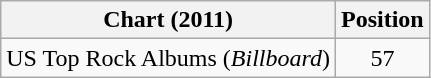<table class="wikitable">
<tr>
<th>Chart (2011)</th>
<th>Position</th>
</tr>
<tr>
<td>US Top Rock Albums (<em>Billboard</em>)</td>
<td align="center">57</td>
</tr>
</table>
